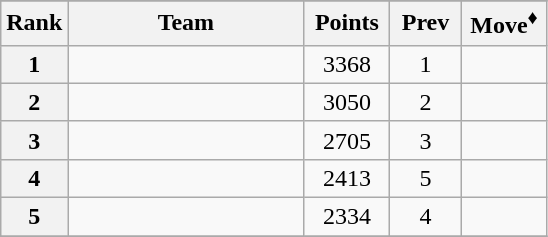<table class="wikitable sortable">
<tr>
</tr>
<tr>
<th width=30>Rank</th>
<th width=150>Team</th>
<th width=50>Points</th>
<th width=40>Prev</th>
<th width=50>Move<sup>♦</sup></th>
</tr>
<tr style="text-align:center;">
<th scope="row">1</th>
<td style="text-align:left;"></td>
<td>3368</td>
<td>1</td>
<td></td>
</tr>
<tr style="text-align:center;">
<th scope="row">2</th>
<td style="text-align:left;"></td>
<td>3050</td>
<td>2</td>
<td></td>
</tr>
<tr style="text-align:center;">
<th scope="row">3</th>
<td style="text-align:left;"></td>
<td>2705</td>
<td>3</td>
<td></td>
</tr>
<tr style="text-align:center;">
<th scope="row">4</th>
<td style="text-align:left;"></td>
<td>2413</td>
<td>5</td>
<td></td>
</tr>
<tr style="text-align:center;">
<th scope="row">5</th>
<td style="text-align:left;"></td>
<td>2334</td>
<td>4</td>
<td></td>
</tr>
<tr style="text-align:center;">
</tr>
</table>
